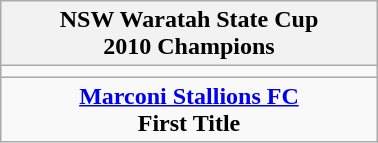<table class="wikitable" style="text-align: center; margin: 0 auto; width: 20%">
<tr>
<th>NSW Waratah State Cup<br>2010 Champions</th>
</tr>
<tr>
<td></td>
</tr>
<tr>
<td><strong><a href='#'>Marconi Stallions FC</a></strong><br><strong>First Title</strong></td>
</tr>
</table>
